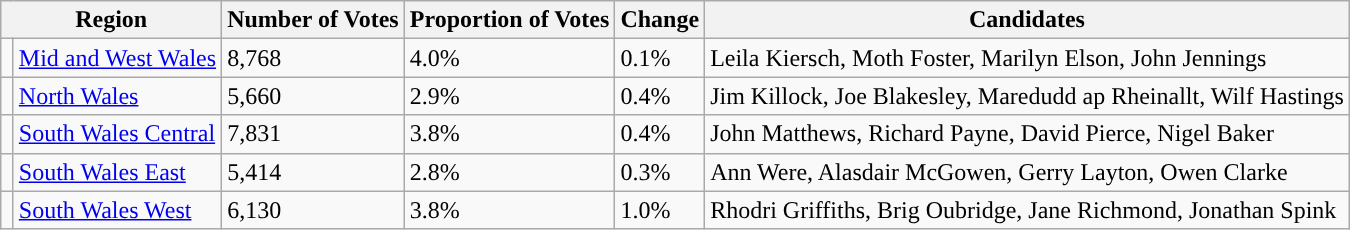<table class="wikitable">
<tr>
<th colspan="2">Region</th>
<th>Number of Votes</th>
<th>Proportion of Votes</th>
<th>Change</th>
<th>Candidates</th>
</tr>
<tr>
<td width="1" style="color:inherit;background:"></td>
<td><a href='#'>Mid and West Wales</a></td>
<td>8,768</td>
<td>4.0%</td>
<td> 0.1%</td>
<td>Leila Kiersch, Moth Foster, Marilyn Elson, John Jennings</td>
</tr>
<tr>
<td style="color:inherit;background:"></td>
<td><a href='#'>North Wales</a></td>
<td>5,660</td>
<td>2.9%</td>
<td> 0.4%</td>
<td>Jim Killock, Joe Blakesley, Maredudd ap Rheinallt, Wilf Hastings</td>
</tr>
<tr>
<td style="color:inherit;background:"></td>
<td><a href='#'>South Wales Central</a></td>
<td>7,831</td>
<td>3.8%</td>
<td> 0.4%</td>
<td>John Matthews, Richard Payne, David Pierce, Nigel Baker</td>
</tr>
<tr>
<td style="color:inherit;background:"></td>
<td><a href='#'>South Wales East</a></td>
<td>5,414</td>
<td>2.8%</td>
<td> 0.3%</td>
<td>Ann Were, Alasdair McGowen, Gerry Layton, Owen Clarke</td>
</tr>
<tr>
<td style="color:inherit;background:"></td>
<td><a href='#'>South Wales West</a></td>
<td>6,130</td>
<td>3.8%</td>
<td> 1.0%</td>
<td>Rhodri Griffiths, Brig Oubridge, Jane Richmond, Jonathan Spink</td>
</tr>
</table>
